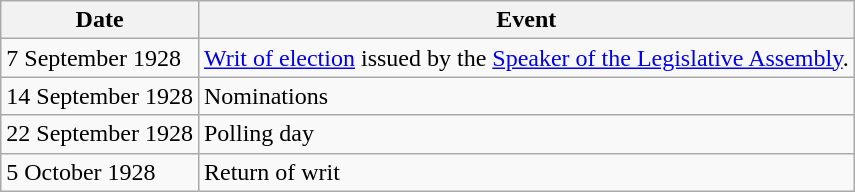<table class="wikitable">
<tr>
<th>Date</th>
<th>Event</th>
</tr>
<tr>
<td>7 September 1928</td>
<td><a href='#'>Writ of election</a> issued by the <a href='#'>Speaker of the Legislative Assembly</a>.</td>
</tr>
<tr>
<td>14 September 1928</td>
<td>Nominations</td>
</tr>
<tr>
<td>22 September 1928</td>
<td>Polling day</td>
</tr>
<tr>
<td>5 October 1928</td>
<td>Return of writ</td>
</tr>
</table>
